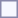<table style="border:1px solid #8888aa; background-color:#f7f8ff; padding:5px; font-size:95%; margin: 0px 12px 12px 0px;">
</table>
